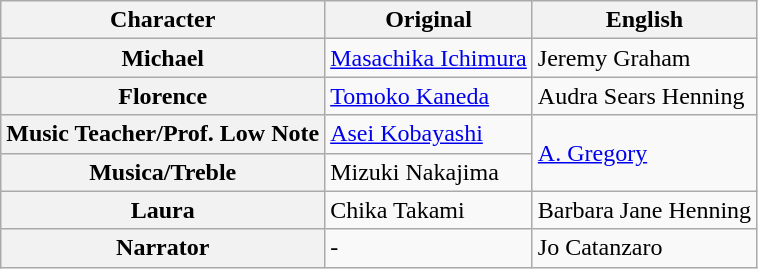<table class="wikitable">
<tr>
<th>Character</th>
<th>Original</th>
<th>English</th>
</tr>
<tr>
<th>Michael</th>
<td><a href='#'>Masachika Ichimura</a></td>
<td>Jeremy Graham</td>
</tr>
<tr>
<th>Florence</th>
<td><a href='#'>Tomoko Kaneda</a></td>
<td>Audra Sears Henning</td>
</tr>
<tr>
<th>Music Teacher/Prof. Low Note</th>
<td><a href='#'>Asei Kobayashi</a></td>
<td rowspan="2"><a href='#'>A. Gregory</a></td>
</tr>
<tr>
<th>Musica/Treble</th>
<td>Mizuki Nakajima</td>
</tr>
<tr>
<th>Laura</th>
<td>Chika Takami</td>
<td>Barbara Jane Henning</td>
</tr>
<tr>
<th>Narrator</th>
<td>-</td>
<td>Jo Catanzaro</td>
</tr>
</table>
